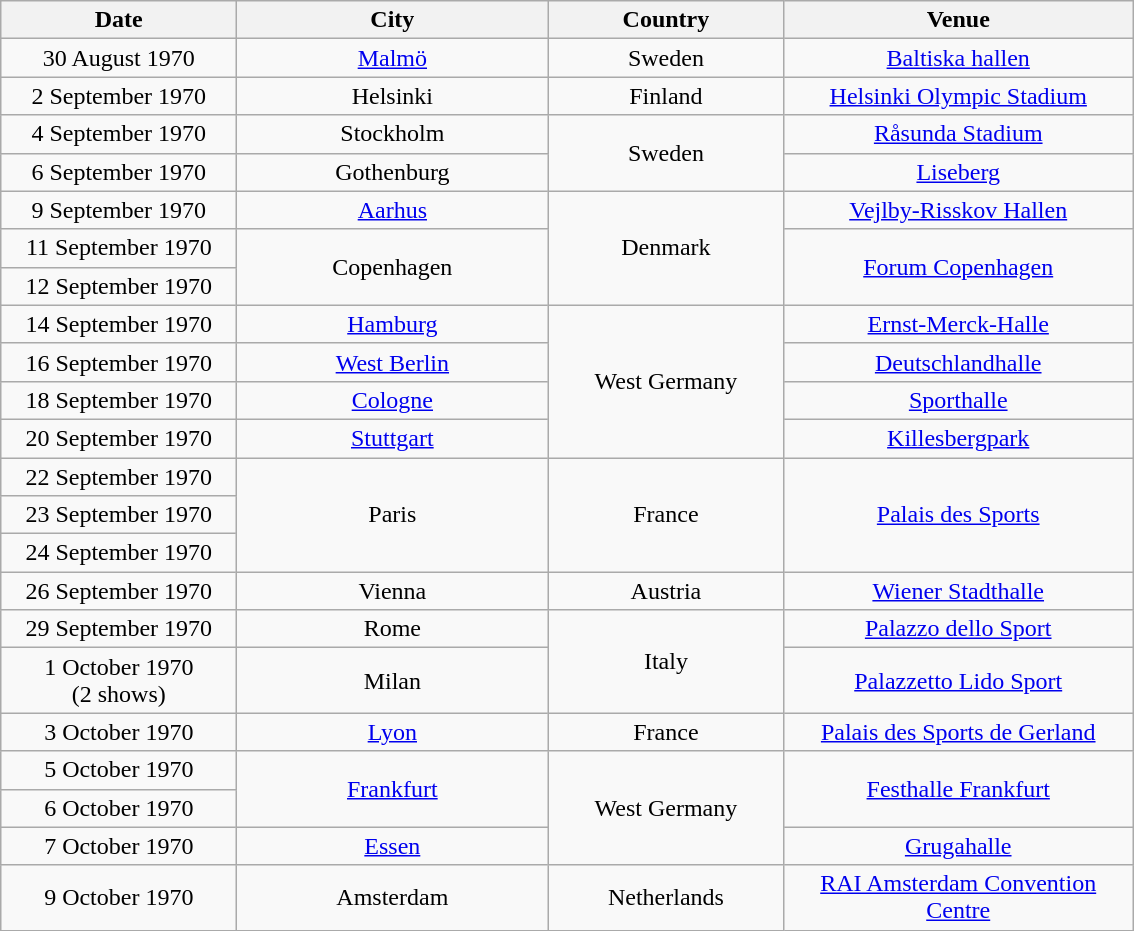<table class="wikitable" style="text-align:center;">
<tr>
<th width="150">Date</th>
<th width="200">City</th>
<th width="150">Country</th>
<th width="225">Venue</th>
</tr>
<tr>
<td>30 August 1970</td>
<td><a href='#'>Malmö</a></td>
<td>Sweden</td>
<td><a href='#'>Baltiska hallen</a></td>
</tr>
<tr>
<td>2 September 1970</td>
<td>Helsinki</td>
<td>Finland</td>
<td><a href='#'>Helsinki Olympic Stadium</a></td>
</tr>
<tr>
<td>4 September 1970</td>
<td>Stockholm</td>
<td rowspan="2">Sweden</td>
<td><a href='#'>Råsunda Stadium</a></td>
</tr>
<tr>
<td>6 September 1970</td>
<td>Gothenburg</td>
<td><a href='#'>Liseberg</a></td>
</tr>
<tr>
<td>9 September 1970</td>
<td><a href='#'>Aarhus</a></td>
<td rowspan="3">Denmark</td>
<td><a href='#'>Vejlby-Risskov Hallen</a></td>
</tr>
<tr>
<td>11 September 1970</td>
<td rowspan="2">Copenhagen</td>
<td rowspan="2"><a href='#'>Forum Copenhagen</a></td>
</tr>
<tr>
<td>12 September 1970</td>
</tr>
<tr>
<td>14 September 1970</td>
<td><a href='#'>Hamburg</a></td>
<td rowspan="4">West Germany</td>
<td><a href='#'>Ernst-Merck-Halle</a></td>
</tr>
<tr>
<td>16 September 1970</td>
<td><a href='#'>West Berlin</a></td>
<td><a href='#'>Deutschlandhalle</a></td>
</tr>
<tr>
<td>18 September 1970</td>
<td><a href='#'>Cologne</a></td>
<td><a href='#'>Sporthalle</a></td>
</tr>
<tr>
<td>20 September 1970</td>
<td><a href='#'>Stuttgart</a></td>
<td><a href='#'>Killesbergpark</a></td>
</tr>
<tr>
<td>22 September 1970</td>
<td rowspan="3">Paris</td>
<td rowspan="3">France</td>
<td rowspan="3"><a href='#'>Palais des Sports</a></td>
</tr>
<tr>
<td>23 September 1970</td>
</tr>
<tr>
<td>24 September 1970</td>
</tr>
<tr>
<td>26 September 1970</td>
<td>Vienna</td>
<td>Austria</td>
<td><a href='#'>Wiener Stadthalle</a></td>
</tr>
<tr>
<td>29 September 1970</td>
<td>Rome</td>
<td rowspan="2">Italy</td>
<td><a href='#'>Palazzo dello Sport</a></td>
</tr>
<tr>
<td>1 October 1970<br>(2 shows)</td>
<td>Milan</td>
<td><a href='#'>Palazzetto Lido Sport</a></td>
</tr>
<tr>
<td>3 October 1970</td>
<td><a href='#'>Lyon</a></td>
<td>France</td>
<td><a href='#'>Palais des Sports de Gerland</a></td>
</tr>
<tr>
<td>5 October 1970</td>
<td rowspan="2"><a href='#'>Frankfurt</a></td>
<td rowspan="3">West Germany</td>
<td rowspan="2"><a href='#'>Festhalle Frankfurt</a></td>
</tr>
<tr>
<td>6 October 1970</td>
</tr>
<tr>
<td>7 October 1970</td>
<td><a href='#'>Essen</a></td>
<td><a href='#'>Grugahalle</a></td>
</tr>
<tr>
<td>9 October 1970</td>
<td>Amsterdam</td>
<td>Netherlands</td>
<td><a href='#'>RAI Amsterdam Convention Centre</a></td>
</tr>
</table>
